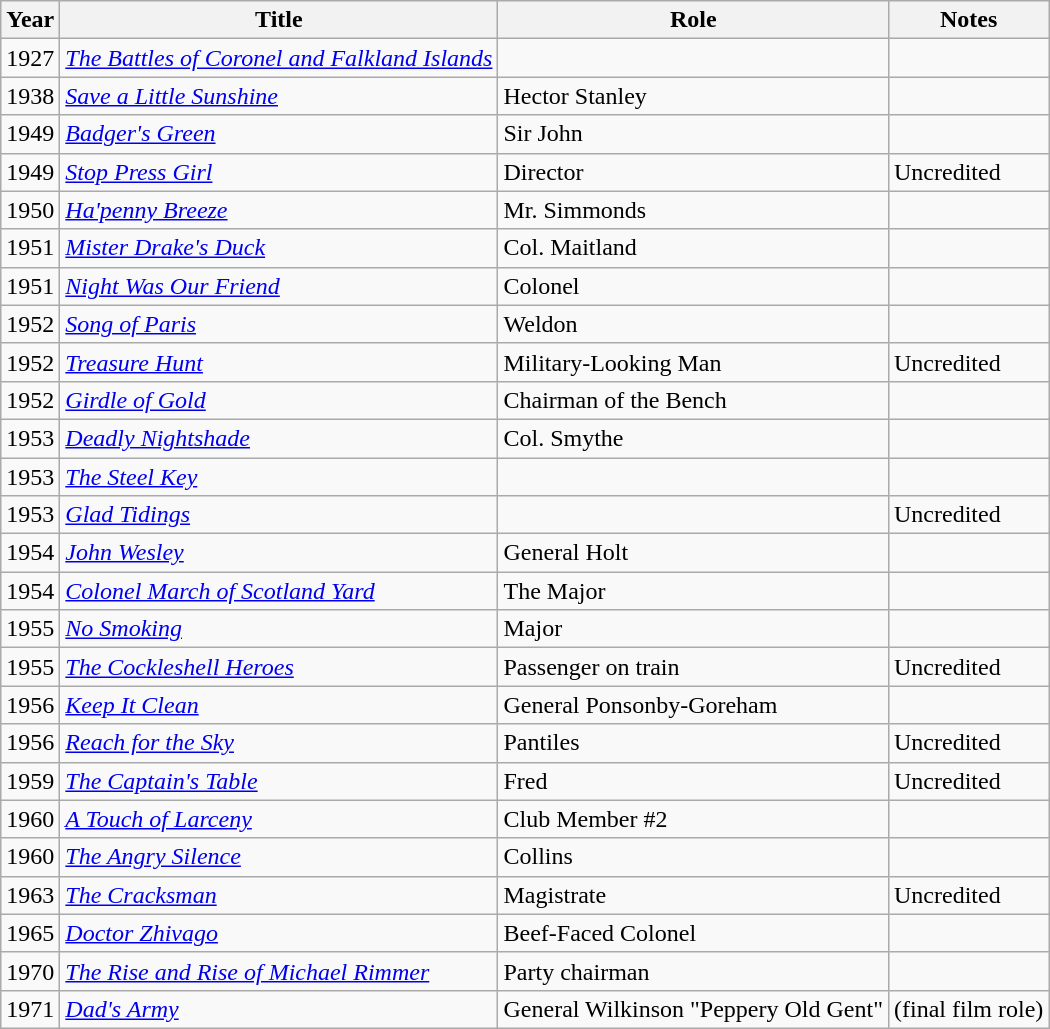<table class="wikitable">
<tr>
<th>Year</th>
<th>Title</th>
<th>Role</th>
<th>Notes</th>
</tr>
<tr>
<td>1927</td>
<td><em><a href='#'>The Battles of Coronel and Falkland Islands</a></em></td>
<td></td>
<td></td>
</tr>
<tr>
<td>1938</td>
<td><em><a href='#'>Save a Little Sunshine</a></em></td>
<td>Hector Stanley</td>
<td></td>
</tr>
<tr>
<td>1949</td>
<td><em><a href='#'>Badger's Green</a></em></td>
<td>Sir John</td>
<td></td>
</tr>
<tr>
<td>1949</td>
<td><em><a href='#'>Stop Press Girl</a></em></td>
<td>Director</td>
<td>Uncredited</td>
</tr>
<tr>
<td>1950</td>
<td><em><a href='#'>Ha'penny Breeze</a></em></td>
<td>Mr. Simmonds</td>
<td></td>
</tr>
<tr>
<td>1951</td>
<td><em><a href='#'>Mister Drake's Duck</a></em></td>
<td>Col. Maitland</td>
<td></td>
</tr>
<tr>
<td>1951</td>
<td><em><a href='#'>Night Was Our Friend</a></em></td>
<td>Colonel</td>
<td></td>
</tr>
<tr>
<td>1952</td>
<td><em><a href='#'>Song of Paris</a></em></td>
<td>Weldon</td>
<td></td>
</tr>
<tr>
<td>1952</td>
<td><em><a href='#'>Treasure Hunt</a></em></td>
<td>Military-Looking Man</td>
<td>Uncredited</td>
</tr>
<tr>
<td>1952</td>
<td><em><a href='#'>Girdle of Gold</a></em></td>
<td>Chairman of the Bench</td>
<td></td>
</tr>
<tr>
<td>1953</td>
<td><em><a href='#'>Deadly Nightshade</a></em></td>
<td>Col. Smythe</td>
<td></td>
</tr>
<tr>
<td>1953</td>
<td><em><a href='#'>The Steel Key</a></em></td>
<td></td>
<td></td>
</tr>
<tr>
<td>1953</td>
<td><em><a href='#'>Glad Tidings</a></em></td>
<td></td>
<td>Uncredited</td>
</tr>
<tr>
<td>1954</td>
<td><em><a href='#'>John Wesley</a></em></td>
<td>General Holt</td>
<td></td>
</tr>
<tr>
<td>1954</td>
<td><em><a href='#'>Colonel March of Scotland Yard</a></em></td>
<td>The Major</td>
<td></td>
</tr>
<tr>
<td>1955</td>
<td><em><a href='#'>No Smoking</a></em></td>
<td>Major</td>
<td></td>
</tr>
<tr>
<td>1955</td>
<td><em><a href='#'>The Cockleshell Heroes</a></em></td>
<td>Passenger on train</td>
<td>Uncredited</td>
</tr>
<tr>
<td>1956</td>
<td><em><a href='#'>Keep It Clean</a></em></td>
<td>General Ponsonby-Goreham</td>
<td></td>
</tr>
<tr>
<td>1956</td>
<td><em><a href='#'>Reach for the Sky</a></em></td>
<td>Pantiles</td>
<td>Uncredited</td>
</tr>
<tr>
<td>1959</td>
<td><em><a href='#'>The Captain's Table</a></em></td>
<td>Fred</td>
<td>Uncredited</td>
</tr>
<tr>
<td>1960</td>
<td><em><a href='#'>A Touch of Larceny</a></em></td>
<td>Club Member #2</td>
<td></td>
</tr>
<tr>
<td>1960</td>
<td><em><a href='#'>The Angry Silence</a></em></td>
<td>Collins</td>
<td></td>
</tr>
<tr>
<td>1963</td>
<td><em><a href='#'>The Cracksman</a></em></td>
<td>Magistrate</td>
<td>Uncredited</td>
</tr>
<tr>
<td>1965</td>
<td><em><a href='#'>Doctor Zhivago</a></em></td>
<td>Beef-Faced Colonel</td>
<td></td>
</tr>
<tr>
<td>1970</td>
<td><em><a href='#'>The Rise and Rise of Michael Rimmer</a></em></td>
<td>Party chairman</td>
<td></td>
</tr>
<tr>
<td>1971</td>
<td><em><a href='#'>Dad's Army</a></em></td>
<td>General Wilkinson "Peppery Old Gent"</td>
<td>(final film role)</td>
</tr>
</table>
